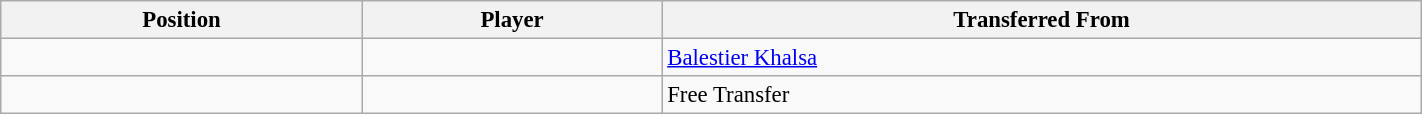<table class="wikitable sortable" style="width:75%; text-align:center; font-size:95%; text-align:left;">
<tr>
<th><strong>Position</strong></th>
<th><strong>Player</strong></th>
<th><strong>Transferred From</strong></th>
</tr>
<tr>
<td></td>
<td></td>
<td> <a href='#'>Balestier Khalsa</a></td>
</tr>
<tr>
<td></td>
<td></td>
<td>Free Transfer</td>
</tr>
</table>
